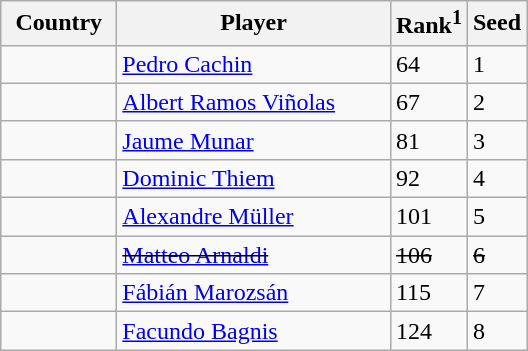<table class="sortable wikitable">
<tr>
<th width="70">Country</th>
<th width="175">Player</th>
<th>Rank<sup>1</sup></th>
<th>Seed</th>
</tr>
<tr>
<td></td>
<td><a href='#'>Pedro Cachin</a></td>
<td>64</td>
<td>1</td>
</tr>
<tr>
<td></td>
<td><a href='#'>Albert Ramos Viñolas</a></td>
<td>67</td>
<td>2</td>
</tr>
<tr>
<td></td>
<td><a href='#'>Jaume Munar</a></td>
<td>81</td>
<td>3</td>
</tr>
<tr>
<td></td>
<td><a href='#'>Dominic Thiem</a></td>
<td>92</td>
<td>4</td>
</tr>
<tr>
<td></td>
<td><a href='#'>Alexandre Müller</a></td>
<td>101</td>
<td>5</td>
</tr>
<tr>
<td><s></s></td>
<td><s><a href='#'>Matteo Arnaldi</a></s></td>
<td><s>106</s></td>
<td><s>6</s></td>
</tr>
<tr>
<td></td>
<td><a href='#'>Fábián Marozsán</a></td>
<td>115</td>
<td>7</td>
</tr>
<tr>
<td></td>
<td><a href='#'>Facundo Bagnis</a></td>
<td>124</td>
<td>8</td>
</tr>
</table>
